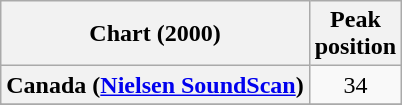<table class="wikitable sortable plainrowheaders">
<tr>
<th scope="col">Chart (2000)</th>
<th scope="col">Peak<br>position</th>
</tr>
<tr>
<th scope="row">Canada (<a href='#'>Nielsen SoundScan</a>)</th>
<td align="center">34</td>
</tr>
<tr>
</tr>
<tr>
</tr>
<tr>
</tr>
</table>
